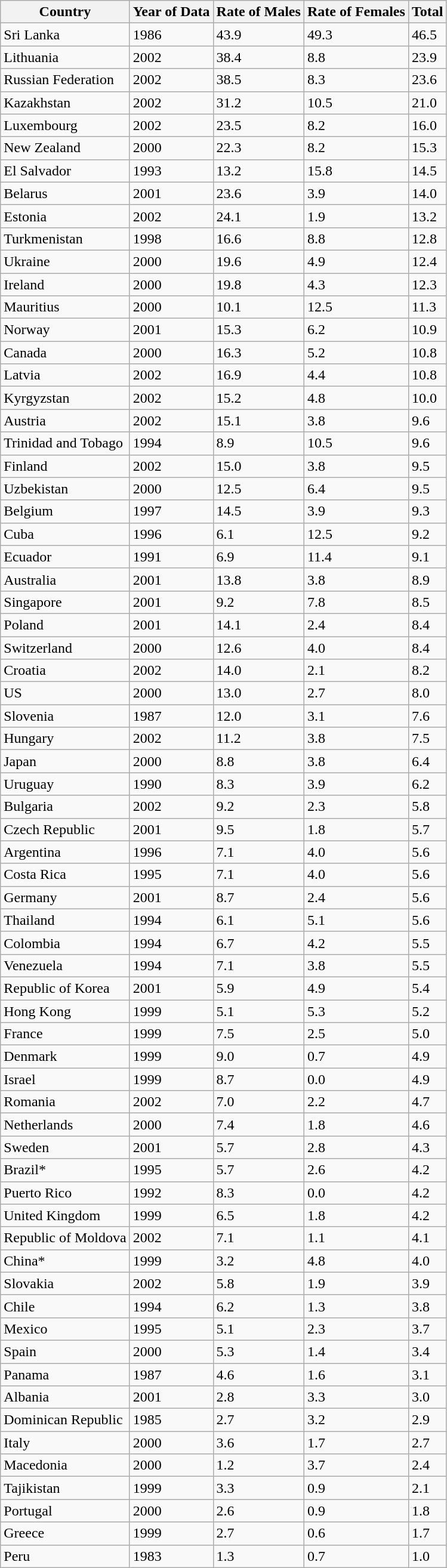<table class="wikitable sortable">
<tr>
<th>Country</th>
<th>Year of Data</th>
<th>Rate of Males</th>
<th>Rate of Females</th>
<th>Total</th>
</tr>
<tr>
<td>Sri Lanka</td>
<td>1986</td>
<td>43.9</td>
<td>49.3</td>
<td>46.5</td>
</tr>
<tr>
<td>Lithuania</td>
<td>2002</td>
<td>38.4</td>
<td>8.8</td>
<td>23.9</td>
</tr>
<tr>
<td>Russian Federation</td>
<td>2002</td>
<td>38.5</td>
<td>8.3</td>
<td>23.6</td>
</tr>
<tr>
<td>Kazakhstan</td>
<td>2002</td>
<td>31.2</td>
<td>10.5</td>
<td>21.0</td>
</tr>
<tr>
<td>Luxembourg</td>
<td>2002</td>
<td>23.5</td>
<td>8.2</td>
<td>16.0</td>
</tr>
<tr>
<td>New Zealand</td>
<td>2000</td>
<td>22.3</td>
<td>8.2</td>
<td>15.3</td>
</tr>
<tr>
<td>El Salvador</td>
<td>1993</td>
<td>13.2</td>
<td>15.8</td>
<td>14.5</td>
</tr>
<tr>
<td>Belarus</td>
<td>2001</td>
<td>23.6</td>
<td>3.9</td>
<td>14.0</td>
</tr>
<tr>
<td>Estonia</td>
<td>2002</td>
<td>24.1</td>
<td>1.9</td>
<td>13.2</td>
</tr>
<tr>
<td>Turkmenistan</td>
<td>1998</td>
<td>16.6</td>
<td>8.8</td>
<td>12.8</td>
</tr>
<tr>
<td>Ukraine</td>
<td>2000</td>
<td>19.6</td>
<td>4.9</td>
<td>12.4</td>
</tr>
<tr>
<td>Ireland</td>
<td>2000</td>
<td>19.8</td>
<td>4.3</td>
<td>12.3</td>
</tr>
<tr>
<td>Mauritius</td>
<td>2000</td>
<td>10.1</td>
<td>12.5</td>
<td>11.3</td>
</tr>
<tr>
<td>Norway</td>
<td>2001</td>
<td>15.3</td>
<td>6.2</td>
<td>10.9</td>
</tr>
<tr>
<td>Canada</td>
<td>2000</td>
<td>16.3</td>
<td>5.2</td>
<td>10.8</td>
</tr>
<tr>
<td>Latvia</td>
<td>2002</td>
<td>16.9</td>
<td>4.4</td>
<td>10.8</td>
</tr>
<tr>
<td>Kyrgyzstan</td>
<td>2002</td>
<td>15.2</td>
<td>4.8</td>
<td>10.0</td>
</tr>
<tr>
<td>Austria</td>
<td>2002</td>
<td>15.1</td>
<td>3.8</td>
<td>9.6</td>
</tr>
<tr>
<td>Trinidad and Tobago</td>
<td>1994</td>
<td>8.9</td>
<td>10.5</td>
<td>9.6</td>
</tr>
<tr>
<td>Finland</td>
<td>2002</td>
<td>15.0</td>
<td>3.8</td>
<td>9.5</td>
</tr>
<tr>
<td>Uzbekistan</td>
<td>2000</td>
<td>12.5</td>
<td>6.4</td>
<td>9.5</td>
</tr>
<tr>
<td>Belgium</td>
<td>1997</td>
<td>14.5</td>
<td>3.9</td>
<td>9.3</td>
</tr>
<tr>
<td>Cuba</td>
<td>1996</td>
<td>6.1</td>
<td>12.5</td>
<td>9.2</td>
</tr>
<tr>
<td>Ecuador</td>
<td>1991</td>
<td>6.9</td>
<td>11.4</td>
<td>9.1</td>
</tr>
<tr>
<td>Australia</td>
<td>2001</td>
<td>13.8</td>
<td>3.8</td>
<td>8.9</td>
</tr>
<tr>
<td>Singapore</td>
<td>2001</td>
<td>9.2</td>
<td>7.8</td>
<td>8.5</td>
</tr>
<tr>
<td>Poland</td>
<td>2001</td>
<td>14.1</td>
<td>2.4</td>
<td>8.4</td>
</tr>
<tr>
<td>Switzerland</td>
<td>2000</td>
<td>12.6</td>
<td>4.0</td>
<td>8.4</td>
</tr>
<tr>
<td>Croatia</td>
<td>2002</td>
<td>14.0</td>
<td>2.1</td>
<td>8.2</td>
</tr>
<tr>
<td>US</td>
<td>2000</td>
<td>13.0</td>
<td>2.7</td>
<td>8.0</td>
</tr>
<tr>
<td>Slovenia</td>
<td>1987</td>
<td>12.0</td>
<td>3.1</td>
<td>7.6</td>
</tr>
<tr>
<td>Hungary</td>
<td>2002</td>
<td>11.2</td>
<td>3.8</td>
<td>7.5</td>
</tr>
<tr>
<td>Japan</td>
<td>2000</td>
<td>8.8</td>
<td>3.8</td>
<td>6.4</td>
</tr>
<tr>
<td>Uruguay</td>
<td>1990</td>
<td>8.3</td>
<td>3.9</td>
<td>6.2</td>
</tr>
<tr>
<td>Bulgaria</td>
<td>2002</td>
<td>9.2</td>
<td>2.3</td>
<td>5.8</td>
</tr>
<tr>
<td>Czech Republic</td>
<td>2001</td>
<td>9.5</td>
<td>1.8</td>
<td>5.7</td>
</tr>
<tr>
<td>Argentina</td>
<td>1996</td>
<td>7.1</td>
<td>4.0</td>
<td>5.6</td>
</tr>
<tr>
<td>Costa Rica</td>
<td>1995</td>
<td>7.1</td>
<td>4.0</td>
<td>5.6</td>
</tr>
<tr>
<td>Germany</td>
<td>2001</td>
<td>8.7</td>
<td>2.4</td>
<td>5.6</td>
</tr>
<tr>
<td>Thailand</td>
<td>1994</td>
<td>6.1</td>
<td>5.1</td>
<td>5.6</td>
</tr>
<tr>
<td>Colombia</td>
<td>1994</td>
<td>6.7</td>
<td>4.2</td>
<td>5.5</td>
</tr>
<tr>
<td>Venezuela</td>
<td>1994</td>
<td>7.1</td>
<td>3.8</td>
<td>5.5</td>
</tr>
<tr>
<td>Republic of Korea</td>
<td>2001</td>
<td>5.9</td>
<td>4.9</td>
<td>5.4</td>
</tr>
<tr>
<td>Hong Kong</td>
<td>1999</td>
<td>5.1</td>
<td>5.3</td>
<td>5.2</td>
</tr>
<tr>
<td>France</td>
<td>1999</td>
<td>7.5</td>
<td>2.5</td>
<td>5.0</td>
</tr>
<tr>
<td>Denmark</td>
<td>1999</td>
<td>9.0</td>
<td>0.7</td>
<td>4.9</td>
</tr>
<tr>
<td>Israel</td>
<td>1999</td>
<td>8.7</td>
<td>0.0</td>
<td>4.9</td>
</tr>
<tr>
<td>Romania</td>
<td>2002</td>
<td>7.0</td>
<td>2.2</td>
<td>4.7</td>
</tr>
<tr>
<td>Netherlands</td>
<td>2000</td>
<td>7.4</td>
<td>1.8</td>
<td>4.6</td>
</tr>
<tr>
<td>Sweden</td>
<td>2001</td>
<td>5.7</td>
<td>2.8</td>
<td>4.3</td>
</tr>
<tr>
<td>Brazil*</td>
<td>1995</td>
<td>5.7</td>
<td>2.6</td>
<td>4.2</td>
</tr>
<tr>
<td>Puerto Rico</td>
<td>1992</td>
<td>8.3</td>
<td>0.0</td>
<td>4.2</td>
</tr>
<tr>
<td>United Kingdom</td>
<td>1999</td>
<td>6.5</td>
<td>1.8</td>
<td>4.2</td>
</tr>
<tr>
<td>Republic of Moldova</td>
<td>2002</td>
<td>7.1</td>
<td>1.1</td>
<td>4.1</td>
</tr>
<tr>
<td>China*</td>
<td>1999</td>
<td>3.2</td>
<td>4.8</td>
<td>4.0</td>
</tr>
<tr>
<td>Slovakia</td>
<td>2002</td>
<td>5.8</td>
<td>1.9</td>
<td>3.9</td>
</tr>
<tr>
<td>Chile</td>
<td>1994</td>
<td>6.2</td>
<td>1.3</td>
<td>3.8</td>
</tr>
<tr>
<td>Mexico</td>
<td>1995</td>
<td>5.1</td>
<td>2.3</td>
<td>3.7</td>
</tr>
<tr>
<td>Spain</td>
<td>2000</td>
<td>5.3</td>
<td>1.4</td>
<td>3.4</td>
</tr>
<tr>
<td>Panama</td>
<td>1987</td>
<td>4.6</td>
<td>1.6</td>
<td>3.1</td>
</tr>
<tr>
<td>Albania</td>
<td>2001</td>
<td>2.8</td>
<td>3.3</td>
<td>3.0</td>
</tr>
<tr>
<td>Dominican Republic</td>
<td>1985</td>
<td>2.7</td>
<td>3.2</td>
<td>2.9</td>
</tr>
<tr>
<td>Italy</td>
<td>2000</td>
<td>3.6</td>
<td>1.7</td>
<td>2.7</td>
</tr>
<tr>
<td>Macedonia</td>
<td>2000</td>
<td>1.2</td>
<td>3.7</td>
<td>2.4</td>
</tr>
<tr>
<td>Tajikistan</td>
<td>1999</td>
<td>3.3</td>
<td>0.9</td>
<td>2.1</td>
</tr>
<tr>
<td>Portugal</td>
<td>2000</td>
<td>2.6</td>
<td>0.9</td>
<td>1.8</td>
</tr>
<tr>
<td>Greece</td>
<td>1999</td>
<td>2.7</td>
<td>0.6</td>
<td>1.7</td>
</tr>
<tr>
<td>Peru</td>
<td>1983</td>
<td>1.3</td>
<td>0.7</td>
<td>1.0</td>
</tr>
</table>
